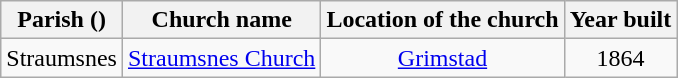<table class="wikitable" style="text-align:center">
<tr>
<th>Parish ()</th>
<th>Church name</th>
<th>Location of the church</th>
<th>Year built</th>
</tr>
<tr>
<td rowspan="1">Straumsnes</td>
<td><a href='#'>Straumsnes Church</a></td>
<td><a href='#'>Grimstad</a></td>
<td>1864</td>
</tr>
</table>
